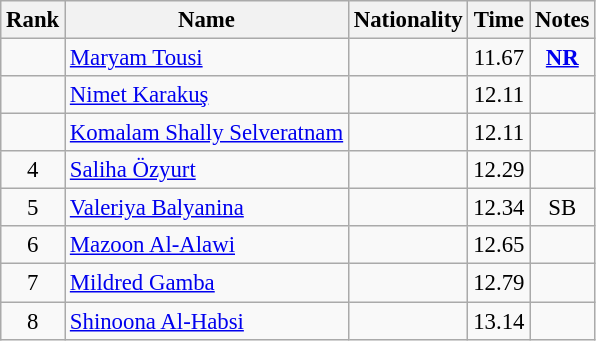<table class="wikitable sortable" style="text-align:center;font-size:95%">
<tr>
<th>Rank</th>
<th>Name</th>
<th>Nationality</th>
<th>Time</th>
<th>Notes</th>
</tr>
<tr>
<td></td>
<td align=left><a href='#'>Maryam Tousi</a></td>
<td align=left></td>
<td>11.67</td>
<td><strong><a href='#'>NR</a></strong></td>
</tr>
<tr>
<td></td>
<td align=left><a href='#'>Nimet Karakuş</a></td>
<td align=left></td>
<td>12.11</td>
<td></td>
</tr>
<tr>
<td></td>
<td align=left><a href='#'>Komalam Shally Selveratnam</a></td>
<td align=left></td>
<td>12.11</td>
<td></td>
</tr>
<tr>
<td>4</td>
<td align=left><a href='#'>Saliha Özyurt</a></td>
<td align=left></td>
<td>12.29</td>
<td></td>
</tr>
<tr>
<td>5</td>
<td align=left><a href='#'>Valeriya Balyanina</a></td>
<td align=left></td>
<td>12.34</td>
<td>SB</td>
</tr>
<tr>
<td>6</td>
<td align=left><a href='#'>Mazoon Al-Alawi</a></td>
<td align=left></td>
<td>12.65</td>
<td></td>
</tr>
<tr>
<td>7</td>
<td align=left><a href='#'>Mildred Gamba</a></td>
<td align=left></td>
<td>12.79</td>
<td></td>
</tr>
<tr>
<td>8</td>
<td align=left><a href='#'>Shinoona Al-Habsi</a></td>
<td align=left></td>
<td>13.14</td>
<td></td>
</tr>
</table>
